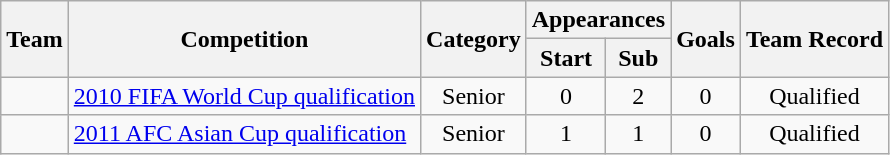<table class="wikitable" style="text-align: center;">
<tr>
<th rowspan="2">Team</th>
<th rowspan="2">Competition</th>
<th rowspan="2">Category</th>
<th colspan="2">Appearances</th>
<th rowspan="2">Goals</th>
<th rowspan="2">Team Record</th>
</tr>
<tr>
<th>Start</th>
<th>Sub</th>
</tr>
<tr>
<td align="left"></td>
<td align="left"><a href='#'>2010 FIFA World Cup qualification</a></td>
<td>Senior</td>
<td>0</td>
<td>2</td>
<td>0</td>
<td>Qualified</td>
</tr>
<tr>
<td align="left"></td>
<td align="left"><a href='#'>2011 AFC Asian Cup qualification</a></td>
<td>Senior</td>
<td>1</td>
<td>1</td>
<td>0</td>
<td>Qualified</td>
</tr>
</table>
